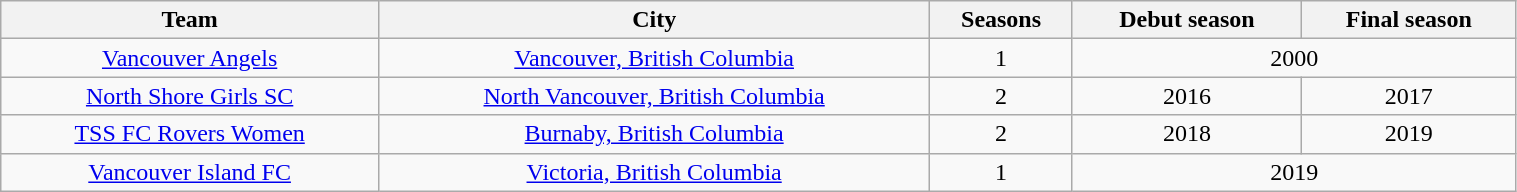<table class="wikitable sortable" style="text-align: center; width:80%">
<tr>
<th>Team</th>
<th>City</th>
<th>Seasons</th>
<th>Debut season</th>
<th>Final season</th>
</tr>
<tr>
<td><a href='#'>Vancouver Angels</a></td>
<td><a href='#'>Vancouver, British Columbia</a></td>
<td>1</td>
<td colspan=2>2000</td>
</tr>
<tr>
<td><a href='#'>North Shore Girls SC</a></td>
<td><a href='#'>North Vancouver, British Columbia</a></td>
<td>2</td>
<td>2016</td>
<td>2017</td>
</tr>
<tr>
<td><a href='#'>TSS FC Rovers Women</a></td>
<td><a href='#'>Burnaby, British Columbia</a></td>
<td>2</td>
<td>2018</td>
<td>2019</td>
</tr>
<tr>
<td><a href='#'>Vancouver Island FC</a></td>
<td><a href='#'>Victoria, British Columbia</a></td>
<td>1</td>
<td colspan=2>2019</td>
</tr>
</table>
